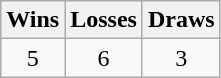<table class="wikitable">
<tr>
<th>Wins</th>
<th>Losses</th>
<th>Draws</th>
</tr>
<tr>
<td align=center>5</td>
<td align=center>6</td>
<td align=center>3</td>
</tr>
</table>
